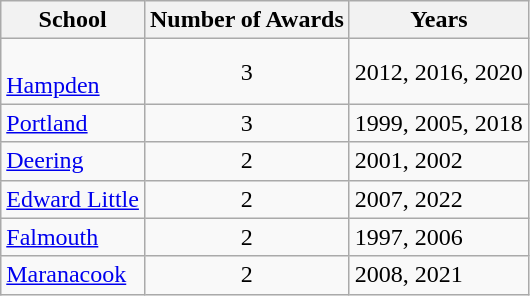<table class="wikitable sortable">
<tr>
<th>School</th>
<th>Number of Awards</th>
<th>Years</th>
</tr>
<tr>
<td><br><a href='#'>Hampden</a></td>
<td align=center>3</td>
<td>2012, 2016, 2020</td>
</tr>
<tr>
<td><a href='#'>Portland</a></td>
<td align=center>3</td>
<td>1999, 2005, 2018</td>
</tr>
<tr>
<td><a href='#'>Deering</a></td>
<td align=center>2</td>
<td>2001, 2002</td>
</tr>
<tr>
<td><a href='#'>Edward Little</a></td>
<td align=center>2</td>
<td>2007, 2022</td>
</tr>
<tr>
<td><a href='#'>Falmouth</a></td>
<td align=center>2</td>
<td>1997, 2006</td>
</tr>
<tr>
<td><a href='#'>Maranacook</a></td>
<td align=center>2</td>
<td>2008, 2021</td>
</tr>
</table>
